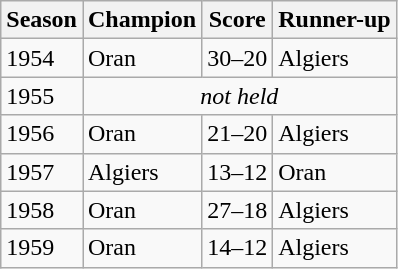<table class="wikitable">
<tr>
<th>Season</th>
<th>Champion</th>
<th>Score</th>
<th>Runner-up</th>
</tr>
<tr>
<td>1954</td>
<td>Oran</td>
<td>30–20</td>
<td>Algiers</td>
</tr>
<tr>
<td>1955</td>
<td align=center colspan=3><em>not held</em></td>
</tr>
<tr>
<td>1956</td>
<td>Oran</td>
<td>21–20</td>
<td>Algiers</td>
</tr>
<tr>
<td>1957</td>
<td>Algiers</td>
<td>13–12</td>
<td>Oran</td>
</tr>
<tr>
<td>1958</td>
<td>Oran</td>
<td>27–18</td>
<td>Algiers</td>
</tr>
<tr>
<td>1959</td>
<td>Oran</td>
<td>14–12</td>
<td>Algiers</td>
</tr>
</table>
